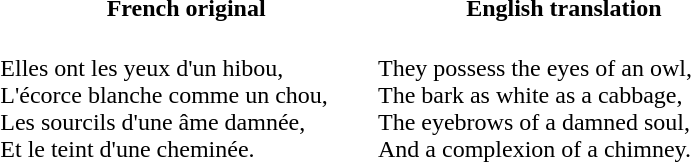<table align="center" width="40%">
<tr>
<th width="50%">French original</th>
<th width="50%">English translation</th>
</tr>
<tr>
<td><br>Elles ont les yeux d'un hibou,<br>
L'écorce blanche comme un chou,<br>
Les sourcils d'une âme damnée,<br>
Et le teint d'une cheminée.</td>
<td><br>They possess the eyes of an owl,<br>
The bark as white as a cabbage,<br>
The eyebrows of a damned soul,<br>
And a complexion of a chimney.</td>
</tr>
</table>
